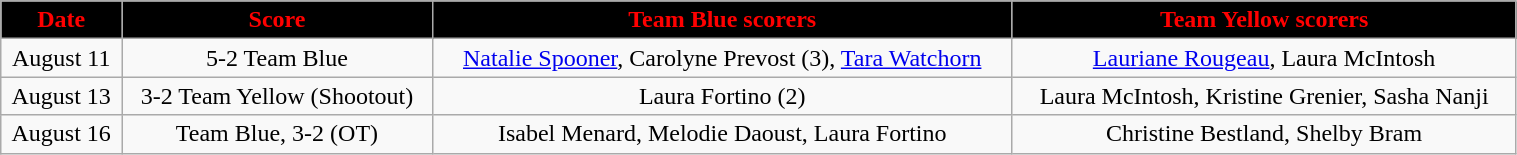<table class="wikitable" style="width:80%;">
<tr style="text-align:center; background:black; color:red;">
<td><strong>Date</strong></td>
<td><strong>Score</strong></td>
<td><strong>Team Blue scorers</strong></td>
<td><strong>Team Yellow scorers</strong></td>
</tr>
<tr style="text-align:center;" bgcolor="">
<td>August 11</td>
<td>5-2 Team Blue</td>
<td><a href='#'>Natalie Spooner</a>, Carolyne Prevost (3), <a href='#'>Tara Watchorn</a></td>
<td><a href='#'>Lauriane Rougeau</a>, Laura McIntosh</td>
</tr>
<tr style="text-align:center;" bgcolor="">
<td>August 13</td>
<td>3-2 Team Yellow (Shootout)</td>
<td>Laura Fortino (2)</td>
<td>Laura McIntosh, Kristine Grenier, Sasha Nanji</td>
</tr>
<tr style="text-align:center;" bgcolor="">
<td>August 16</td>
<td>Team Blue, 3-2 (OT)</td>
<td>Isabel Menard, Melodie Daoust, Laura Fortino</td>
<td>Christine Bestland, Shelby Bram</td>
</tr>
</table>
